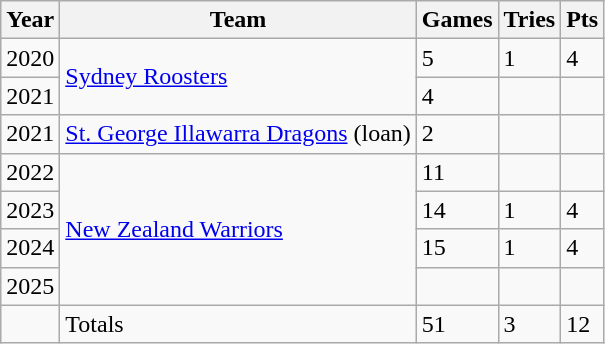<table class="wikitable">
<tr>
<th>Year</th>
<th>Team</th>
<th>Games</th>
<th>Tries</th>
<th>Pts</th>
</tr>
<tr>
<td>2020</td>
<td rowspan="2"> <a href='#'>Sydney Roosters</a></td>
<td>5</td>
<td>1</td>
<td>4</td>
</tr>
<tr>
<td>2021</td>
<td>4</td>
<td></td>
<td></td>
</tr>
<tr>
<td>2021</td>
<td> <a href='#'>St. George Illawarra Dragons</a> (loan)</td>
<td>2</td>
<td></td>
<td></td>
</tr>
<tr>
<td>2022</td>
<td rowspan="4"> <a href='#'>New Zealand Warriors</a></td>
<td>11</td>
<td></td>
<td></td>
</tr>
<tr>
<td>2023</td>
<td>14</td>
<td>1</td>
<td>4</td>
</tr>
<tr>
<td>2024</td>
<td>15</td>
<td>1</td>
<td>4</td>
</tr>
<tr>
<td>2025</td>
<td></td>
<td></td>
<td></td>
</tr>
<tr>
<td></td>
<td>Totals</td>
<td>51</td>
<td>3</td>
<td>12</td>
</tr>
</table>
